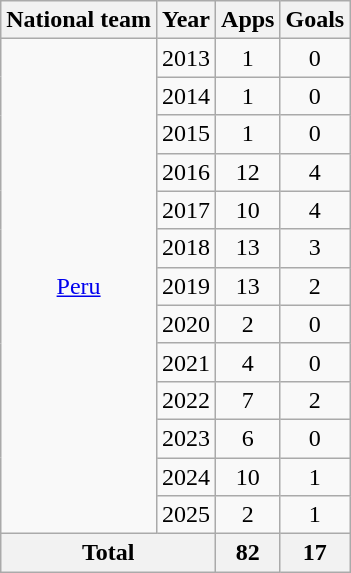<table class="wikitable" style="text-align:center">
<tr>
<th>National team</th>
<th>Year</th>
<th>Apps</th>
<th>Goals</th>
</tr>
<tr>
<td rowspan=13><a href='#'>Peru</a></td>
<td>2013</td>
<td>1</td>
<td>0</td>
</tr>
<tr>
<td>2014</td>
<td>1</td>
<td>0</td>
</tr>
<tr>
<td>2015</td>
<td>1</td>
<td>0</td>
</tr>
<tr>
<td>2016</td>
<td>12</td>
<td>4</td>
</tr>
<tr>
<td>2017</td>
<td>10</td>
<td>4</td>
</tr>
<tr>
<td>2018</td>
<td>13</td>
<td>3</td>
</tr>
<tr>
<td>2019</td>
<td>13</td>
<td>2</td>
</tr>
<tr>
<td>2020</td>
<td>2</td>
<td>0</td>
</tr>
<tr>
<td>2021</td>
<td>4</td>
<td>0</td>
</tr>
<tr>
<td>2022</td>
<td>7</td>
<td>2</td>
</tr>
<tr>
<td>2023</td>
<td>6</td>
<td>0</td>
</tr>
<tr>
<td>2024</td>
<td>10</td>
<td>1</td>
</tr>
<tr>
<td>2025</td>
<td>2</td>
<td>1</td>
</tr>
<tr>
<th colspan=2>Total</th>
<th>82</th>
<th>17</th>
</tr>
</table>
